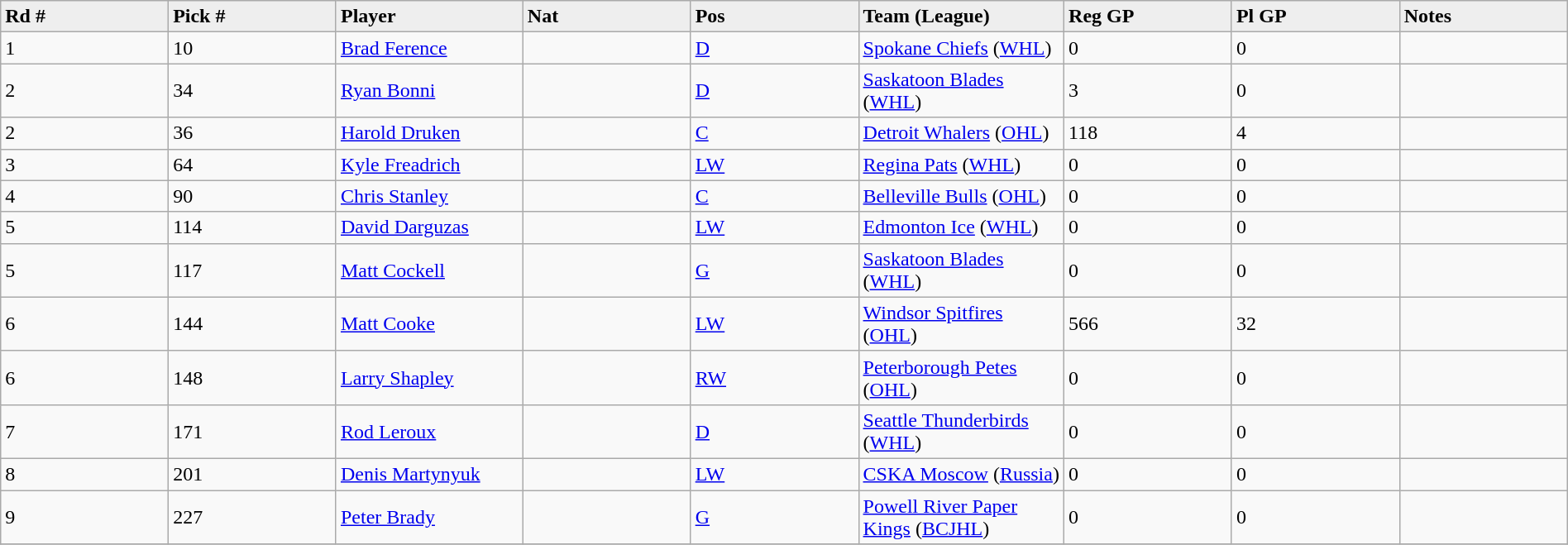<table class="wikitable" style="width: 100%">
<tr>
<td width="5%"; bgcolor="#eeeeee"><strong>Rd #</strong></td>
<td width="5%"; bgcolor="#eeeeee"><strong>Pick #</strong></td>
<td width="5%"; bgcolor="#eeeeee"><strong>Player</strong></td>
<td width="5%"; bgcolor="#eeeeee"><strong>Nat</strong></td>
<td width="5%"; bgcolor="#eeeeee"><strong>Pos</strong></td>
<td width="5%"; bgcolor="#eeeeee"><strong>Team (League)</strong></td>
<td width="5%"; bgcolor="#eeeeee"><strong>Reg GP</strong></td>
<td width="5%"; bgcolor="#eeeeee"><strong>Pl GP</strong></td>
<td width="5%"; bgcolor="#eeeeee"><strong>Notes</strong></td>
</tr>
<tr>
<td>1</td>
<td>10</td>
<td><a href='#'>Brad Ference</a></td>
<td></td>
<td><a href='#'>D</a></td>
<td><a href='#'>Spokane Chiefs</a> (<a href='#'>WHL</a>)</td>
<td>0</td>
<td>0</td>
<td></td>
</tr>
<tr>
<td>2</td>
<td>34</td>
<td><a href='#'>Ryan Bonni</a></td>
<td></td>
<td><a href='#'>D</a></td>
<td><a href='#'>Saskatoon Blades</a> (<a href='#'>WHL</a>)</td>
<td>3</td>
<td>0</td>
<td></td>
</tr>
<tr>
<td>2</td>
<td>36</td>
<td><a href='#'>Harold Druken</a></td>
<td></td>
<td><a href='#'>C</a></td>
<td><a href='#'>Detroit Whalers</a> (<a href='#'>OHL</a>)</td>
<td>118</td>
<td>4</td>
<td></td>
</tr>
<tr>
<td>3</td>
<td>64</td>
<td><a href='#'>Kyle Freadrich</a></td>
<td></td>
<td><a href='#'>LW</a></td>
<td><a href='#'>Regina Pats</a> (<a href='#'>WHL</a>)</td>
<td>0</td>
<td>0</td>
<td></td>
</tr>
<tr>
<td>4</td>
<td>90</td>
<td><a href='#'>Chris Stanley</a></td>
<td></td>
<td><a href='#'>C</a></td>
<td><a href='#'>Belleville Bulls</a> (<a href='#'>OHL</a>)</td>
<td>0</td>
<td>0</td>
<td></td>
</tr>
<tr>
<td>5</td>
<td>114</td>
<td><a href='#'>David Darguzas</a></td>
<td></td>
<td><a href='#'>LW</a></td>
<td><a href='#'>Edmonton Ice</a> (<a href='#'>WHL</a>)</td>
<td>0</td>
<td>0</td>
<td></td>
</tr>
<tr>
<td>5</td>
<td>117</td>
<td><a href='#'>Matt Cockell</a></td>
<td></td>
<td><a href='#'>G</a></td>
<td><a href='#'>Saskatoon Blades</a> (<a href='#'>WHL</a>)</td>
<td>0</td>
<td>0</td>
<td></td>
</tr>
<tr>
<td>6</td>
<td>144</td>
<td><a href='#'>Matt Cooke</a></td>
<td></td>
<td><a href='#'>LW</a></td>
<td><a href='#'>Windsor Spitfires</a> (<a href='#'>OHL</a>)</td>
<td>566</td>
<td>32</td>
<td></td>
</tr>
<tr>
<td>6</td>
<td>148</td>
<td><a href='#'>Larry Shapley</a></td>
<td></td>
<td><a href='#'>RW</a></td>
<td><a href='#'>Peterborough Petes</a> (<a href='#'>OHL</a>)</td>
<td>0</td>
<td>0</td>
<td></td>
</tr>
<tr>
<td>7</td>
<td>171</td>
<td><a href='#'>Rod Leroux</a></td>
<td></td>
<td><a href='#'>D</a></td>
<td><a href='#'>Seattle Thunderbirds</a> (<a href='#'>WHL</a>)</td>
<td>0</td>
<td>0</td>
<td></td>
</tr>
<tr>
<td>8</td>
<td>201</td>
<td><a href='#'>Denis Martynyuk</a></td>
<td></td>
<td><a href='#'>LW</a></td>
<td><a href='#'>CSKA Moscow</a> (<a href='#'>Russia</a>)</td>
<td>0</td>
<td>0</td>
<td></td>
</tr>
<tr>
<td>9</td>
<td>227</td>
<td><a href='#'>Peter Brady</a></td>
<td></td>
<td><a href='#'>G</a></td>
<td><a href='#'>Powell River Paper Kings</a> (<a href='#'>BCJHL</a>)</td>
<td>0</td>
<td>0</td>
<td></td>
</tr>
<tr>
</tr>
</table>
